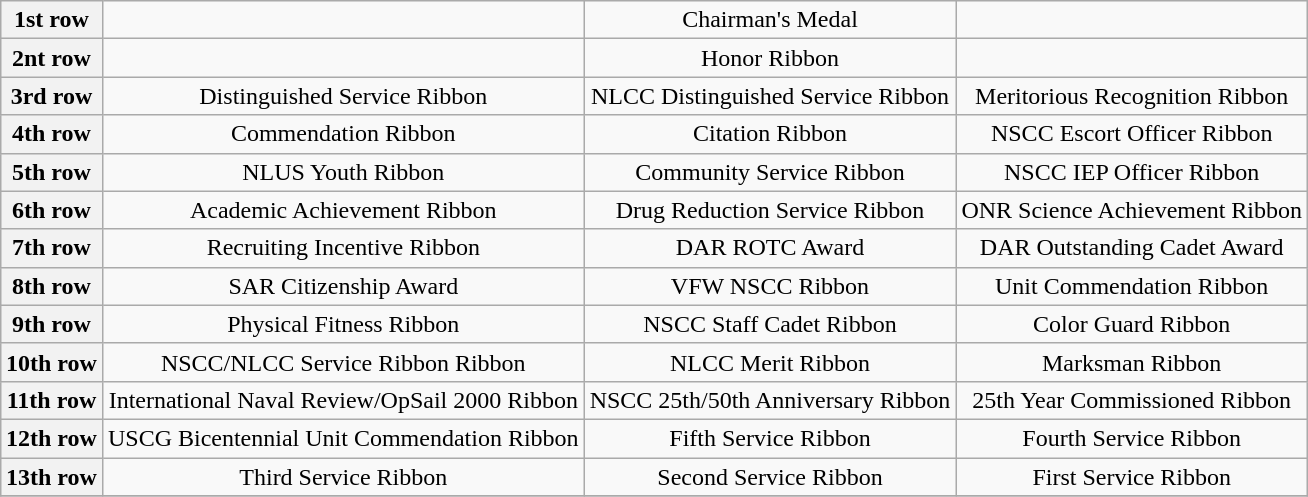<table class="wikitable" style="margin:1em auto; text-align:center;">
<tr>
<th>1st row</th>
<td></td>
<td>Chairman's Medal</td>
<td></td>
</tr>
<tr>
<th>2nt row</th>
<td></td>
<td>Honor Ribbon</td>
<td></td>
</tr>
<tr>
<th>3rd row</th>
<td>Distinguished Service Ribbon</td>
<td>NLCC Distinguished Service Ribbon</td>
<td>Meritorious Recognition Ribbon</td>
</tr>
<tr>
<th>4th row</th>
<td>Commendation Ribbon</td>
<td>Citation Ribbon</td>
<td>NSCC Escort Officer Ribbon</td>
</tr>
<tr>
<th>5th row</th>
<td>NLUS Youth Ribbon</td>
<td>Community Service Ribbon</td>
<td>NSCC IEP Officer Ribbon</td>
</tr>
<tr>
<th>6th row</th>
<td>Academic Achievement Ribbon</td>
<td>Drug Reduction Service Ribbon</td>
<td>ONR Science Achievement Ribbon</td>
</tr>
<tr>
<th>7th row</th>
<td>Recruiting Incentive Ribbon</td>
<td>DAR ROTC Award</td>
<td>DAR Outstanding Cadet Award</td>
</tr>
<tr>
<th>8th row</th>
<td>SAR Citizenship Award</td>
<td>VFW NSCC Ribbon</td>
<td>Unit Commendation Ribbon</td>
</tr>
<tr>
<th>9th row</th>
<td>Physical Fitness Ribbon</td>
<td>NSCC Staff Cadet Ribbon</td>
<td>Color Guard Ribbon</td>
</tr>
<tr>
<th>10th row</th>
<td>NSCC/NLCC Service Ribbon Ribbon</td>
<td>NLCC Merit Ribbon</td>
<td>Marksman Ribbon</td>
</tr>
<tr>
<th>11th row</th>
<td>International Naval Review/OpSail 2000 Ribbon</td>
<td>NSCC 25th/50th Anniversary Ribbon</td>
<td>25th Year Commissioned Ribbon</td>
</tr>
<tr>
<th>12th row</th>
<td>USCG Bicentennial Unit Commendation Ribbon</td>
<td>Fifth Service Ribbon</td>
<td>Fourth Service Ribbon</td>
</tr>
<tr>
<th>13th row</th>
<td>Third Service Ribbon</td>
<td>Second Service Ribbon</td>
<td>First Service Ribbon</td>
</tr>
<tr>
</tr>
</table>
